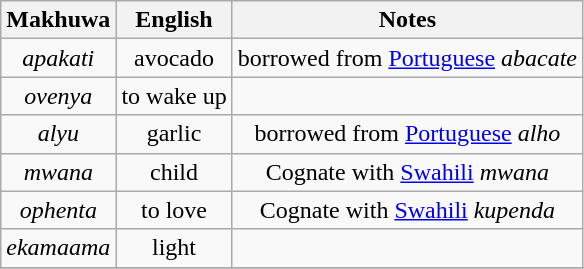<table class="wikitable" style="text-align:center;">
<tr>
<th>Makhuwa</th>
<th>English</th>
<th>Notes</th>
</tr>
<tr>
<td><em>apakati</em></td>
<td>avocado</td>
<td>borrowed from <a href='#'>Portuguese</a> <em>abacate</em></td>
</tr>
<tr>
<td><em>ovenya</em></td>
<td>to wake up</td>
</tr>
<tr>
<td><em>alyu</em></td>
<td>garlic</td>
<td>borrowed from <a href='#'>Portuguese</a> <em>alho</em></td>
</tr>
<tr>
<td><em>mwana</em></td>
<td>child</td>
<td>Cognate with <a href='#'>Swahili</a> <em>mwana</em></td>
</tr>
<tr>
<td><em>ophenta</em></td>
<td>to love</td>
<td>Cognate with <a href='#'>Swahili</a> <em>kupenda</em></td>
</tr>
<tr>
<td><em>ekamaama</em></td>
<td>light</td>
<td></td>
</tr>
<tr>
</tr>
</table>
